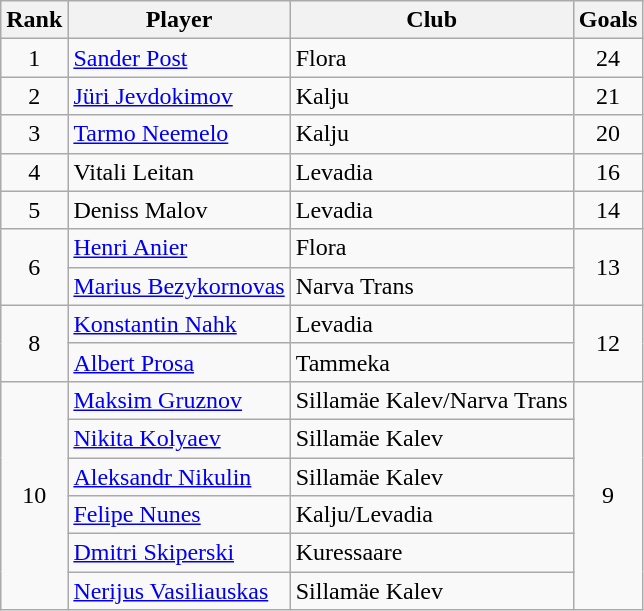<table class="wikitable">
<tr>
<th>Rank</th>
<th>Player</th>
<th>Club</th>
<th>Goals</th>
</tr>
<tr>
<td align=center>1</td>
<td> <a href='#'>Sander Post</a></td>
<td>Flora</td>
<td align=center>24</td>
</tr>
<tr>
<td align=center>2</td>
<td> <a href='#'>Jüri Jevdokimov</a></td>
<td>Kalju</td>
<td align=center>21</td>
</tr>
<tr>
<td align=center>3</td>
<td> <a href='#'>Tarmo Neemelo</a></td>
<td>Kalju</td>
<td align=center>20</td>
</tr>
<tr>
<td align=center>4</td>
<td> Vitali Leitan</td>
<td>Levadia</td>
<td align=center>16</td>
</tr>
<tr>
<td align=center>5</td>
<td> Deniss Malov</td>
<td>Levadia</td>
<td align=center>14</td>
</tr>
<tr>
<td rowspan=2 align=center>6</td>
<td> <a href='#'>Henri Anier</a></td>
<td>Flora</td>
<td rowspan=2 align=center>13</td>
</tr>
<tr>
<td> <a href='#'>Marius Bezykornovas</a></td>
<td>Narva Trans</td>
</tr>
<tr>
<td rowspan=2 align=center>8</td>
<td> <a href='#'>Konstantin Nahk</a></td>
<td>Levadia</td>
<td rowspan=2 align=center>12</td>
</tr>
<tr>
<td> <a href='#'>Albert Prosa</a></td>
<td>Tammeka</td>
</tr>
<tr>
<td rowspan=6 align=center>10</td>
<td> <a href='#'>Maksim Gruznov</a></td>
<td>Sillamäe Kalev/Narva Trans</td>
<td rowspan=6 align=center>9</td>
</tr>
<tr>
<td> <a href='#'>Nikita Kolyaev</a></td>
<td>Sillamäe Kalev</td>
</tr>
<tr>
<td> <a href='#'>Aleksandr Nikulin</a></td>
<td>Sillamäe Kalev</td>
</tr>
<tr>
<td> <a href='#'>Felipe Nunes</a></td>
<td>Kalju/Levadia</td>
</tr>
<tr>
<td> <a href='#'>Dmitri Skiperski</a></td>
<td>Kuressaare</td>
</tr>
<tr>
<td> <a href='#'>Nerijus Vasiliauskas</a></td>
<td>Sillamäe Kalev</td>
</tr>
</table>
